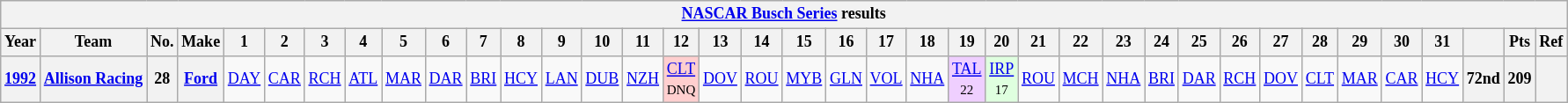<table class="wikitable" style="text-align:center; font-size:75%">
<tr>
<th colspan=42><a href='#'>NASCAR Busch Series</a> results</th>
</tr>
<tr>
<th>Year</th>
<th>Team</th>
<th>No.</th>
<th>Make</th>
<th>1</th>
<th>2</th>
<th>3</th>
<th>4</th>
<th>5</th>
<th>6</th>
<th>7</th>
<th>8</th>
<th>9</th>
<th>10</th>
<th>11</th>
<th>12</th>
<th>13</th>
<th>14</th>
<th>15</th>
<th>16</th>
<th>17</th>
<th>18</th>
<th>19</th>
<th>20</th>
<th>21</th>
<th>22</th>
<th>23</th>
<th>24</th>
<th>25</th>
<th>26</th>
<th>27</th>
<th>28</th>
<th>29</th>
<th>30</th>
<th>31</th>
<th></th>
<th>Pts</th>
<th>Ref</th>
</tr>
<tr>
<th><a href='#'>1992</a></th>
<th><a href='#'>Allison Racing</a></th>
<th>28</th>
<th><a href='#'>Ford</a></th>
<td><a href='#'>DAY</a></td>
<td><a href='#'>CAR</a></td>
<td><a href='#'>RCH</a></td>
<td><a href='#'>ATL</a></td>
<td><a href='#'>MAR</a></td>
<td><a href='#'>DAR</a></td>
<td><a href='#'>BRI</a></td>
<td><a href='#'>HCY</a></td>
<td><a href='#'>LAN</a></td>
<td><a href='#'>DUB</a></td>
<td><a href='#'>NZH</a></td>
<td style="background:#FFCFCF;"><a href='#'>CLT</a><br><small>DNQ</small></td>
<td><a href='#'>DOV</a></td>
<td><a href='#'>ROU</a></td>
<td><a href='#'>MYB</a></td>
<td><a href='#'>GLN</a></td>
<td><a href='#'>VOL</a></td>
<td><a href='#'>NHA</a></td>
<td style="background:#EFCFFF;"><a href='#'>TAL</a><br><small>22</small></td>
<td style="background:#DFFFDF;"><a href='#'>IRP</a><br><small>17</small></td>
<td><a href='#'>ROU</a></td>
<td><a href='#'>MCH</a></td>
<td><a href='#'>NHA</a></td>
<td><a href='#'>BRI</a></td>
<td><a href='#'>DAR</a></td>
<td><a href='#'>RCH</a></td>
<td><a href='#'>DOV</a></td>
<td><a href='#'>CLT</a></td>
<td><a href='#'>MAR</a></td>
<td><a href='#'>CAR</a></td>
<td><a href='#'>HCY</a></td>
<th>72nd</th>
<th>209</th>
<th></th>
</tr>
</table>
